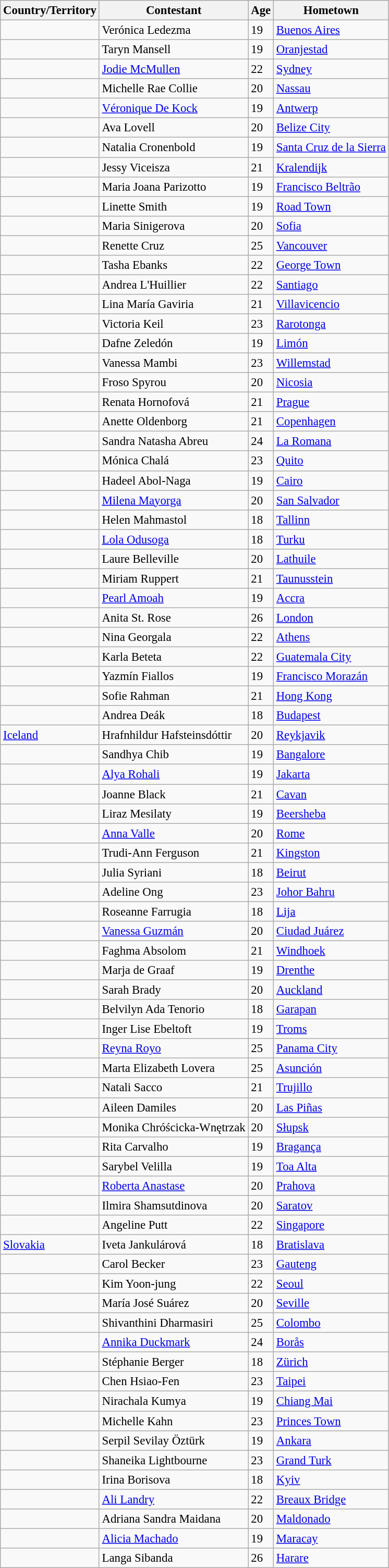<table class="wikitable sortable" style="font-size: 95%;">
<tr>
<th>Country/Territory</th>
<th>Contestant</th>
<th>Age</th>
<th>Hometown</th>
</tr>
<tr>
<td></td>
<td>Verónica Ledezma</td>
<td>19</td>
<td><a href='#'>Buenos Aires</a></td>
</tr>
<tr>
<td></td>
<td>Taryn Mansell</td>
<td>19</td>
<td><a href='#'>Oranjestad</a></td>
</tr>
<tr>
<td></td>
<td><a href='#'>Jodie McMullen</a></td>
<td>22</td>
<td><a href='#'>Sydney</a></td>
</tr>
<tr>
<td></td>
<td>Michelle Rae Collie</td>
<td>20</td>
<td><a href='#'>Nassau</a></td>
</tr>
<tr>
<td></td>
<td><a href='#'>Véronique De Kock</a></td>
<td>19</td>
<td><a href='#'>Antwerp</a></td>
</tr>
<tr>
<td></td>
<td>Ava Lovell</td>
<td>20</td>
<td><a href='#'>Belize City</a></td>
</tr>
<tr>
<td></td>
<td>Natalia Cronenbold</td>
<td>19</td>
<td><a href='#'>Santa Cruz de la Sierra</a></td>
</tr>
<tr>
<td></td>
<td>Jessy Viceisza</td>
<td>21</td>
<td><a href='#'>Kralendijk</a></td>
</tr>
<tr>
<td></td>
<td>Maria Joana Parizotto</td>
<td>19</td>
<td><a href='#'>Francisco Beltrão</a></td>
</tr>
<tr>
<td></td>
<td>Linette Smith</td>
<td>19</td>
<td><a href='#'>Road Town</a></td>
</tr>
<tr>
<td></td>
<td>Maria Sinigerova</td>
<td>20</td>
<td><a href='#'>Sofia</a></td>
</tr>
<tr>
<td></td>
<td>Renette Cruz</td>
<td>25</td>
<td><a href='#'>Vancouver</a></td>
</tr>
<tr>
<td></td>
<td>Tasha Ebanks</td>
<td>22</td>
<td><a href='#'>George Town</a></td>
</tr>
<tr>
<td></td>
<td>Andrea L'Huillier</td>
<td>22</td>
<td><a href='#'>Santiago</a></td>
</tr>
<tr>
<td></td>
<td>Lina María Gaviria</td>
<td>21</td>
<td><a href='#'>Villavicencio</a></td>
</tr>
<tr>
<td></td>
<td>Victoria Keil</td>
<td>23</td>
<td><a href='#'>Rarotonga</a></td>
</tr>
<tr>
<td></td>
<td>Dafne Zeledón</td>
<td>19</td>
<td><a href='#'>Limón</a></td>
</tr>
<tr>
<td></td>
<td>Vanessa Mambi</td>
<td>23</td>
<td><a href='#'>Willemstad</a></td>
</tr>
<tr>
<td></td>
<td>Froso Spyrou</td>
<td>20</td>
<td><a href='#'>Nicosia</a></td>
</tr>
<tr>
<td></td>
<td>Renata Hornofová</td>
<td>21</td>
<td><a href='#'>Prague</a></td>
</tr>
<tr>
<td></td>
<td>Anette Oldenborg</td>
<td>21</td>
<td><a href='#'>Copenhagen</a></td>
</tr>
<tr>
<td></td>
<td>Sandra Natasha Abreu</td>
<td>24</td>
<td><a href='#'>La Romana</a></td>
</tr>
<tr>
<td></td>
<td>Mónica Chalá</td>
<td>23</td>
<td><a href='#'>Quito</a></td>
</tr>
<tr>
<td></td>
<td>Hadeel Abol-Naga</td>
<td>19</td>
<td><a href='#'>Cairo</a></td>
</tr>
<tr>
<td></td>
<td><a href='#'>Milena Mayorga</a></td>
<td>20</td>
<td><a href='#'>San Salvador</a></td>
</tr>
<tr>
<td></td>
<td>Helen Mahmastol</td>
<td>18</td>
<td><a href='#'>Tallinn</a></td>
</tr>
<tr>
<td></td>
<td><a href='#'>Lola Odusoga</a></td>
<td>18</td>
<td><a href='#'>Turku</a></td>
</tr>
<tr>
<td></td>
<td>Laure Belleville</td>
<td>20</td>
<td><a href='#'>Lathuile</a></td>
</tr>
<tr>
<td></td>
<td>Miriam Ruppert</td>
<td>21</td>
<td><a href='#'>Taunusstein</a></td>
</tr>
<tr>
<td></td>
<td><a href='#'>Pearl Amoah</a></td>
<td>19</td>
<td><a href='#'>Accra</a></td>
</tr>
<tr>
<td></td>
<td>Anita St. Rose</td>
<td>26</td>
<td><a href='#'>London</a></td>
</tr>
<tr>
<td></td>
<td>Nina Georgala</td>
<td>22</td>
<td><a href='#'>Athens</a></td>
</tr>
<tr>
<td></td>
<td>Karla Beteta</td>
<td>22</td>
<td><a href='#'>Guatemala City</a></td>
</tr>
<tr>
<td></td>
<td>Yazmín Fiallos</td>
<td>19</td>
<td><a href='#'>Francisco Morazán</a></td>
</tr>
<tr>
<td></td>
<td>Sofie Rahman</td>
<td>21</td>
<td><a href='#'>Hong Kong</a></td>
</tr>
<tr>
<td></td>
<td>Andrea Deák</td>
<td>18</td>
<td><a href='#'>Budapest</a></td>
</tr>
<tr>
<td> <a href='#'>Iceland</a></td>
<td>Hrafnhildur Hafsteinsdóttir</td>
<td>20</td>
<td><a href='#'>Reykjavik</a></td>
</tr>
<tr>
<td></td>
<td>Sandhya Chib</td>
<td>19</td>
<td><a href='#'>Bangalore</a></td>
</tr>
<tr>
<td></td>
<td><a href='#'>Alya Rohali</a></td>
<td>19</td>
<td><a href='#'>Jakarta</a></td>
</tr>
<tr>
<td></td>
<td>Joanne Black</td>
<td>21</td>
<td><a href='#'>Cavan</a></td>
</tr>
<tr>
<td></td>
<td>Liraz Mesilaty</td>
<td>19</td>
<td><a href='#'>Beersheba</a></td>
</tr>
<tr>
<td></td>
<td><a href='#'>Anna Valle</a></td>
<td>20</td>
<td><a href='#'>Rome</a></td>
</tr>
<tr>
<td></td>
<td>Trudi-Ann Ferguson</td>
<td>21</td>
<td><a href='#'>Kingston</a></td>
</tr>
<tr>
<td></td>
<td>Julia Syriani</td>
<td>18</td>
<td><a href='#'>Beirut</a></td>
</tr>
<tr>
<td></td>
<td>Adeline Ong</td>
<td>23</td>
<td><a href='#'>Johor Bahru</a></td>
</tr>
<tr>
<td></td>
<td>Roseanne Farrugia</td>
<td>18</td>
<td><a href='#'>Lija</a></td>
</tr>
<tr>
<td></td>
<td><a href='#'>Vanessa Guzmán</a></td>
<td>20</td>
<td><a href='#'>Ciudad Juárez</a></td>
</tr>
<tr>
<td></td>
<td>Faghma Absolom</td>
<td>21</td>
<td><a href='#'>Windhoek</a></td>
</tr>
<tr>
<td></td>
<td>Marja de Graaf</td>
<td>19</td>
<td><a href='#'>Drenthe</a></td>
</tr>
<tr>
<td></td>
<td>Sarah Brady</td>
<td>20</td>
<td><a href='#'>Auckland</a></td>
</tr>
<tr>
<td></td>
<td>Belvilyn Ada Tenorio</td>
<td>18</td>
<td><a href='#'>Garapan</a></td>
</tr>
<tr>
<td></td>
<td>Inger Lise Ebeltoft</td>
<td>19</td>
<td><a href='#'>Troms</a></td>
</tr>
<tr>
<td></td>
<td><a href='#'>Reyna Royo</a></td>
<td>25</td>
<td><a href='#'>Panama City</a></td>
</tr>
<tr>
<td></td>
<td>Marta Elizabeth Lovera</td>
<td>25</td>
<td><a href='#'>Asunción</a></td>
</tr>
<tr>
<td></td>
<td>Natali Sacco</td>
<td>21</td>
<td><a href='#'>Trujillo</a></td>
</tr>
<tr>
<td></td>
<td>Aileen Damiles</td>
<td>20</td>
<td><a href='#'>Las Piñas</a></td>
</tr>
<tr>
<td></td>
<td>Monika Chróścicka-Wnętrzak</td>
<td>20</td>
<td><a href='#'>Słupsk</a></td>
</tr>
<tr>
<td></td>
<td>Rita Carvalho</td>
<td>19</td>
<td><a href='#'>Bragança</a></td>
</tr>
<tr>
<td></td>
<td>Sarybel Velilla</td>
<td>19</td>
<td><a href='#'>Toa Alta</a></td>
</tr>
<tr>
<td></td>
<td><a href='#'>Roberta Anastase</a></td>
<td>20</td>
<td><a href='#'>Prahova</a></td>
</tr>
<tr>
<td></td>
<td>Ilmira Shamsutdinova</td>
<td>20</td>
<td><a href='#'>Saratov</a></td>
</tr>
<tr>
<td></td>
<td>Angeline Putt</td>
<td>22</td>
<td><a href='#'>Singapore</a></td>
</tr>
<tr>
<td> <a href='#'>Slovakia</a></td>
<td>Iveta Jankulárová</td>
<td>18</td>
<td><a href='#'>Bratislava</a></td>
</tr>
<tr>
<td></td>
<td>Carol Becker</td>
<td>23</td>
<td><a href='#'>Gauteng</a></td>
</tr>
<tr>
<td></td>
<td>Kim Yoon-jung</td>
<td>22</td>
<td><a href='#'>Seoul</a></td>
</tr>
<tr>
<td></td>
<td>María José Suárez</td>
<td>20</td>
<td><a href='#'>Seville</a></td>
</tr>
<tr>
<td></td>
<td>Shivanthini Dharmasiri</td>
<td>25</td>
<td><a href='#'>Colombo</a></td>
</tr>
<tr>
<td></td>
<td><a href='#'>Annika Duckmark</a></td>
<td>24</td>
<td><a href='#'>Borås</a></td>
</tr>
<tr>
<td></td>
<td>Stéphanie Berger</td>
<td>18</td>
<td><a href='#'>Zürich</a></td>
</tr>
<tr>
<td></td>
<td>Chen Hsiao-Fen</td>
<td>23</td>
<td><a href='#'>Taipei</a></td>
</tr>
<tr>
<td></td>
<td>Nirachala Kumya</td>
<td>19</td>
<td><a href='#'>Chiang Mai</a></td>
</tr>
<tr>
<td></td>
<td>Michelle Kahn</td>
<td>23</td>
<td><a href='#'>Princes Town</a></td>
</tr>
<tr>
<td></td>
<td>Serpil Sevilay Öztürk</td>
<td>19</td>
<td><a href='#'>Ankara</a></td>
</tr>
<tr>
<td></td>
<td>Shaneika Lightbourne</td>
<td>23</td>
<td><a href='#'>Grand Turk</a></td>
</tr>
<tr>
<td></td>
<td>Irina Borisova</td>
<td>18</td>
<td><a href='#'>Kyiv</a></td>
</tr>
<tr>
<td></td>
<td><a href='#'>Ali Landry</a></td>
<td>22</td>
<td><a href='#'>Breaux Bridge</a></td>
</tr>
<tr>
<td></td>
<td>Adriana Sandra Maidana</td>
<td>20</td>
<td><a href='#'>Maldonado</a></td>
</tr>
<tr>
<td></td>
<td><a href='#'>Alicia Machado</a></td>
<td>19</td>
<td><a href='#'>Maracay</a></td>
</tr>
<tr>
<td></td>
<td>Langa Sibanda</td>
<td>26</td>
<td><a href='#'>Harare</a></td>
</tr>
</table>
